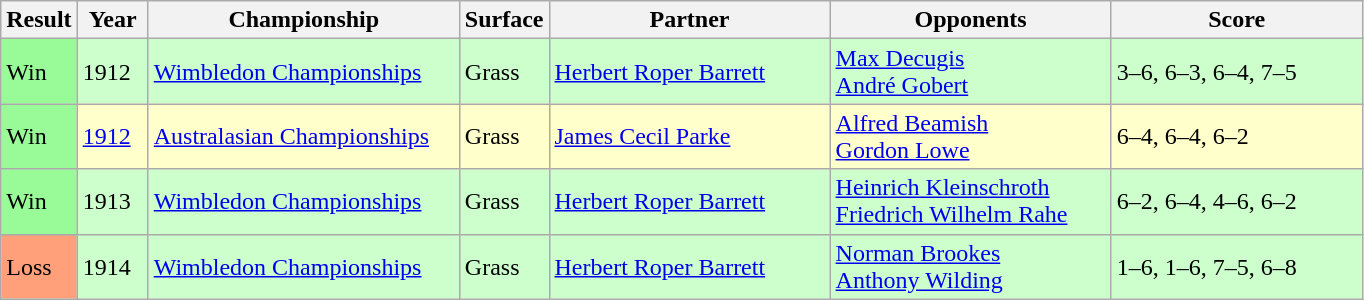<table class="sortable wikitable">
<tr>
<th style="width:40px">Result</th>
<th style="width:40px">Year</th>
<th style="width:200px">Championship</th>
<th style="width:50px">Surface</th>
<th style="width:180px">Partner</th>
<th style="width:180px">Opponents</th>
<th style="width:160px" class="unsortable">Score</th>
</tr>
<tr style="background:#cfc;">
<td style="background:#98fb98;">Win</td>
<td>1912</td>
<td><a href='#'>Wimbledon Championships</a></td>
<td>Grass</td>
<td> <a href='#'>Herbert Roper Barrett</a></td>
<td> <a href='#'>Max Decugis</a><br> <a href='#'>André Gobert</a></td>
<td>3–6, 6–3, 6–4, 7–5</td>
</tr>
<tr style="background:#ffc;">
<td style="background:#98fb98;">Win</td>
<td><a href='#'>1912</a></td>
<td><a href='#'>Australasian Championships</a></td>
<td>Grass</td>
<td> <a href='#'>James Cecil Parke</a></td>
<td> <a href='#'>Alfred Beamish</a><br> <a href='#'>Gordon Lowe</a></td>
<td>6–4, 6–4, 6–2</td>
</tr>
<tr style="background:#cfc;">
<td style="background:#98fb98;">Win</td>
<td>1913</td>
<td><a href='#'>Wimbledon Championships</a></td>
<td>Grass</td>
<td> <a href='#'>Herbert Roper Barrett</a></td>
<td> <a href='#'>Heinrich Kleinschroth</a><br> <a href='#'>Friedrich Wilhelm Rahe</a></td>
<td>6–2, 6–4, 4–6, 6–2</td>
</tr>
<tr style="background:#cfc;">
<td style="background:#ffa07a;">Loss</td>
<td>1914</td>
<td><a href='#'>Wimbledon Championships</a></td>
<td>Grass</td>
<td> <a href='#'>Herbert Roper Barrett</a></td>
<td> <a href='#'>Norman Brookes</a><br> <a href='#'>Anthony Wilding</a></td>
<td>1–6, 1–6, 7–5, 6–8</td>
</tr>
</table>
